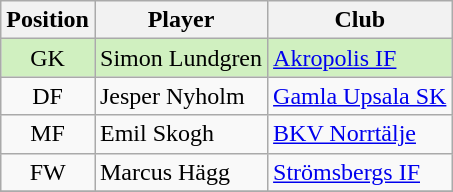<table class="wikitable" style="text-align:center;float:left;margin-right:1em;">
<tr>
<th>Position</th>
<th>Player</th>
<th>Club</th>
</tr>
<tr bgcolor=#D0F0C0>
<td>GK</td>
<td align="left"> Simon Lundgren</td>
<td align="left"><a href='#'>Akropolis IF</a></td>
</tr>
<tr>
<td>DF</td>
<td align="left"> Jesper Nyholm</td>
<td align="left"><a href='#'>Gamla Upsala SK</a></td>
</tr>
<tr>
<td>MF</td>
<td align="left"> Emil Skogh</td>
<td align="left"><a href='#'>BKV Norrtälje</a></td>
</tr>
<tr>
<td>FW</td>
<td align="left"> Marcus Hägg</td>
<td align="left"><a href='#'>Strömsbergs IF</a></td>
</tr>
<tr>
</tr>
</table>
